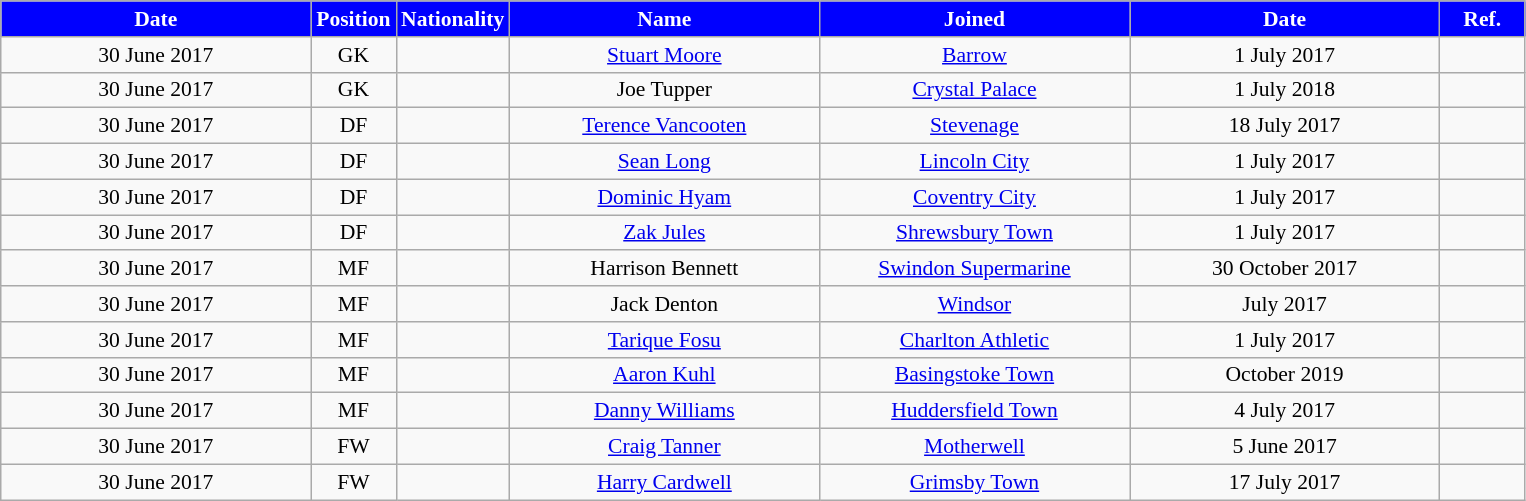<table class="wikitable" style="text-align:center; font-size:90%">
<tr>
<th style="background:#00f; color:white; width:200px;">Date</th>
<th style="background:#00f; color:white; width:50px;">Position</th>
<th style="background:#00f; color:white; width:50px;">Nationality</th>
<th style="background:#00f; color:white; width:200px;">Name</th>
<th style="background:#00f; color:white; width:200px;">Joined</th>
<th style="background:#00f; color:white; width:200px;">Date</th>
<th style="background:#00f; color:white; width:50px;">Ref.</th>
</tr>
<tr>
<td>30 June 2017</td>
<td>GK</td>
<td></td>
<td><a href='#'>Stuart Moore</a></td>
<td><a href='#'>Barrow</a></td>
<td>1 July 2017</td>
<td></td>
</tr>
<tr>
<td>30 June 2017</td>
<td>GK</td>
<td></td>
<td>Joe Tupper</td>
<td><a href='#'>Crystal Palace</a></td>
<td>1 July 2018</td>
<td></td>
</tr>
<tr>
<td>30 June 2017</td>
<td>DF</td>
<td></td>
<td><a href='#'>Terence Vancooten</a></td>
<td><a href='#'>Stevenage</a></td>
<td>18 July 2017</td>
<td></td>
</tr>
<tr>
<td>30 June 2017</td>
<td>DF</td>
<td></td>
<td><a href='#'>Sean Long</a></td>
<td><a href='#'>Lincoln City</a></td>
<td>1 July 2017</td>
<td></td>
</tr>
<tr>
<td>30 June 2017</td>
<td>DF</td>
<td></td>
<td><a href='#'>Dominic Hyam</a></td>
<td><a href='#'>Coventry City</a></td>
<td>1 July 2017</td>
<td></td>
</tr>
<tr>
<td>30 June 2017</td>
<td>DF</td>
<td></td>
<td><a href='#'>Zak Jules</a></td>
<td><a href='#'>Shrewsbury Town</a></td>
<td>1 July 2017</td>
<td></td>
</tr>
<tr>
<td>30 June 2017</td>
<td>MF</td>
<td></td>
<td>Harrison Bennett</td>
<td><a href='#'>Swindon Supermarine</a></td>
<td>30 October 2017</td>
<td></td>
</tr>
<tr>
<td>30 June 2017</td>
<td>MF</td>
<td></td>
<td>Jack Denton</td>
<td><a href='#'>Windsor</a></td>
<td>July 2017</td>
<td></td>
</tr>
<tr>
<td>30 June 2017</td>
<td>MF</td>
<td></td>
<td><a href='#'>Tarique Fosu</a></td>
<td><a href='#'>Charlton Athletic</a></td>
<td>1 July 2017</td>
<td></td>
</tr>
<tr>
<td>30 June 2017</td>
<td>MF</td>
<td></td>
<td><a href='#'>Aaron Kuhl</a></td>
<td><a href='#'>Basingstoke Town</a></td>
<td>October 2019</td>
<td></td>
</tr>
<tr>
<td>30 June 2017</td>
<td>MF</td>
<td></td>
<td><a href='#'>Danny Williams</a></td>
<td><a href='#'>Huddersfield Town</a></td>
<td>4 July 2017</td>
<td></td>
</tr>
<tr>
<td>30 June 2017</td>
<td>FW</td>
<td></td>
<td><a href='#'>Craig Tanner</a></td>
<td><a href='#'>Motherwell</a></td>
<td>5 June 2017</td>
<td></td>
</tr>
<tr>
<td>30 June 2017</td>
<td>FW</td>
<td></td>
<td><a href='#'>Harry Cardwell</a></td>
<td><a href='#'>Grimsby Town</a></td>
<td>17 July 2017</td>
<td></td>
</tr>
</table>
